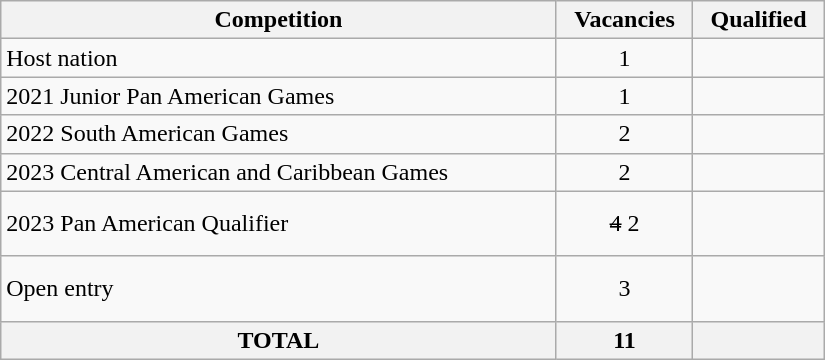<table class = "wikitable" width=550>
<tr>
<th>Competition</th>
<th>Vacancies</th>
<th>Qualified</th>
</tr>
<tr>
<td>Host nation</td>
<td align="center">1</td>
<td></td>
</tr>
<tr>
<td>2021 Junior Pan American Games</td>
<td align="center">1</td>
<td></td>
</tr>
<tr>
<td>2022 South American Games</td>
<td align="center">2</td>
<td><br></td>
</tr>
<tr>
<td>2023 Central American and Caribbean Games</td>
<td align="center">2</td>
<td><br></td>
</tr>
<tr>
<td>2023 Pan American Qualifier</td>
<td align="center"><s>4</s> 2</td>
<td><br><br><s></s></td>
</tr>
<tr>
<td>Open entry</td>
<td align="center">3</td>
<td><br><br></td>
</tr>
<tr>
<th>TOTAL</th>
<th>11</th>
<th></th>
</tr>
</table>
